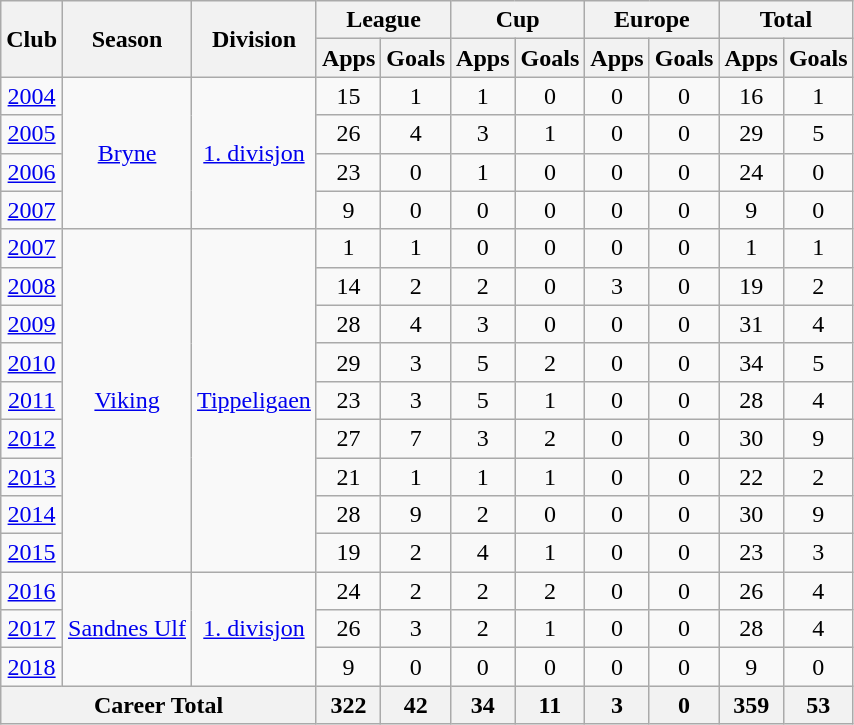<table class="wikitable" style="text-align: center;">
<tr>
<th rowspan="2">Club</th>
<th rowspan="2">Season</th>
<th rowspan="2">Division</th>
<th colspan="2">League</th>
<th colspan="2">Cup</th>
<th colspan="2">Europe</th>
<th colspan="2">Total</th>
</tr>
<tr>
<th>Apps</th>
<th>Goals</th>
<th>Apps</th>
<th>Goals</th>
<th>Apps</th>
<th>Goals</th>
<th>Apps</th>
<th>Goals</th>
</tr>
<tr>
<td><a href='#'>2004</a></td>
<td rowspan="4" valign="center"><a href='#'>Bryne</a></td>
<td rowspan="4" valign="center"><a href='#'>1. divisjon</a></td>
<td>15</td>
<td>1</td>
<td>1</td>
<td>0</td>
<td>0</td>
<td>0</td>
<td>16</td>
<td>1</td>
</tr>
<tr>
<td><a href='#'>2005</a></td>
<td>26</td>
<td>4</td>
<td>3</td>
<td>1</td>
<td>0</td>
<td>0</td>
<td>29</td>
<td>5</td>
</tr>
<tr>
<td><a href='#'>2006</a></td>
<td>23</td>
<td>0</td>
<td>1</td>
<td>0</td>
<td>0</td>
<td>0</td>
<td>24</td>
<td>0</td>
</tr>
<tr>
<td><a href='#'>2007</a></td>
<td>9</td>
<td>0</td>
<td>0</td>
<td>0</td>
<td>0</td>
<td>0</td>
<td>9</td>
<td>0</td>
</tr>
<tr>
<td><a href='#'>2007</a></td>
<td rowspan="9" valign="center"><a href='#'>Viking</a></td>
<td rowspan="9" valign="center"><a href='#'>Tippeligaen</a></td>
<td>1</td>
<td>1</td>
<td>0</td>
<td>0</td>
<td>0</td>
<td>0</td>
<td>1</td>
<td>1</td>
</tr>
<tr>
<td><a href='#'>2008</a></td>
<td>14</td>
<td>2</td>
<td>2</td>
<td>0</td>
<td>3</td>
<td>0</td>
<td>19</td>
<td>2</td>
</tr>
<tr>
<td><a href='#'>2009</a></td>
<td>28</td>
<td>4</td>
<td>3</td>
<td>0</td>
<td>0</td>
<td>0</td>
<td>31</td>
<td>4</td>
</tr>
<tr>
<td><a href='#'>2010</a></td>
<td>29</td>
<td>3</td>
<td>5</td>
<td>2</td>
<td>0</td>
<td>0</td>
<td>34</td>
<td>5</td>
</tr>
<tr>
<td><a href='#'>2011</a></td>
<td>23</td>
<td>3</td>
<td>5</td>
<td>1</td>
<td>0</td>
<td>0</td>
<td>28</td>
<td>4</td>
</tr>
<tr>
<td><a href='#'>2012</a></td>
<td>27</td>
<td>7</td>
<td>3</td>
<td>2</td>
<td>0</td>
<td>0</td>
<td>30</td>
<td>9</td>
</tr>
<tr>
<td><a href='#'>2013</a></td>
<td>21</td>
<td>1</td>
<td>1</td>
<td>1</td>
<td>0</td>
<td>0</td>
<td>22</td>
<td>2</td>
</tr>
<tr>
<td><a href='#'>2014</a></td>
<td>28</td>
<td>9</td>
<td>2</td>
<td>0</td>
<td>0</td>
<td>0</td>
<td>30</td>
<td>9</td>
</tr>
<tr>
<td><a href='#'>2015</a></td>
<td>19</td>
<td>2</td>
<td>4</td>
<td>1</td>
<td>0</td>
<td>0</td>
<td>23</td>
<td>3</td>
</tr>
<tr>
<td><a href='#'>2016</a></td>
<td rowspan="3" valign="center"><a href='#'>Sandnes Ulf</a></td>
<td rowspan="3" valign="center"><a href='#'>1. divisjon</a></td>
<td>24</td>
<td>2</td>
<td>2</td>
<td>2</td>
<td>0</td>
<td>0</td>
<td>26</td>
<td>4</td>
</tr>
<tr>
<td><a href='#'>2017</a></td>
<td>26</td>
<td>3</td>
<td>2</td>
<td>1</td>
<td>0</td>
<td>0</td>
<td>28</td>
<td>4</td>
</tr>
<tr>
<td><a href='#'>2018</a></td>
<td>9</td>
<td>0</td>
<td>0</td>
<td>0</td>
<td>0</td>
<td>0</td>
<td>9</td>
<td>0</td>
</tr>
<tr>
<th colspan="3">Career Total</th>
<th>322</th>
<th>42</th>
<th>34</th>
<th>11</th>
<th>3</th>
<th>0</th>
<th>359</th>
<th>53</th>
</tr>
</table>
